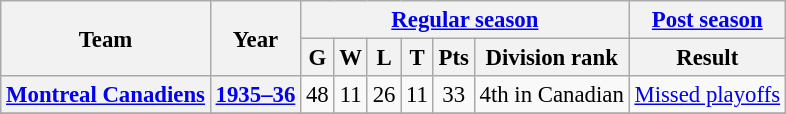<table class="wikitable" style="font-size: 95%; text-align:center;">
<tr>
<th rowspan="2">Team</th>
<th rowspan="2">Year</th>
<th colspan="6"><a href='#'>Regular season</a></th>
<th colspan="1"><a href='#'>Post season</a></th>
</tr>
<tr>
<th>G</th>
<th>W</th>
<th>L</th>
<th>T</th>
<th>Pts</th>
<th>Division rank</th>
<th>Result</th>
</tr>
<tr>
<th><a href='#'>Montreal Canadiens</a></th>
<th><a href='#'>1935–36</a></th>
<td>48</td>
<td>11</td>
<td>26</td>
<td>11</td>
<td>33</td>
<td>4th in Canadian</td>
<td><a href='#'>Missed playoffs</a></td>
</tr>
<tr>
</tr>
</table>
